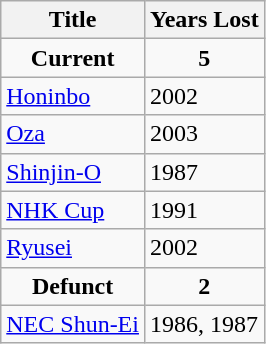<table class="wikitable">
<tr>
<th>Title</th>
<th>Years Lost</th>
</tr>
<tr>
<td align="center"><strong>Current</strong></td>
<td align="center"><strong>5</strong></td>
</tr>
<tr>
<td> <a href='#'>Honinbo</a></td>
<td>2002</td>
</tr>
<tr>
<td> <a href='#'>Oza</a></td>
<td>2003</td>
</tr>
<tr>
<td> <a href='#'>Shinjin-O</a></td>
<td>1987</td>
</tr>
<tr>
<td> <a href='#'>NHK Cup</a></td>
<td>1991</td>
</tr>
<tr>
<td> <a href='#'>Ryusei</a></td>
<td>2002</td>
</tr>
<tr>
<td align="center"><strong>Defunct</strong></td>
<td align="center"><strong>2</strong></td>
</tr>
<tr>
<td> <a href='#'>NEC Shun-Ei</a></td>
<td>1986, 1987</td>
</tr>
</table>
